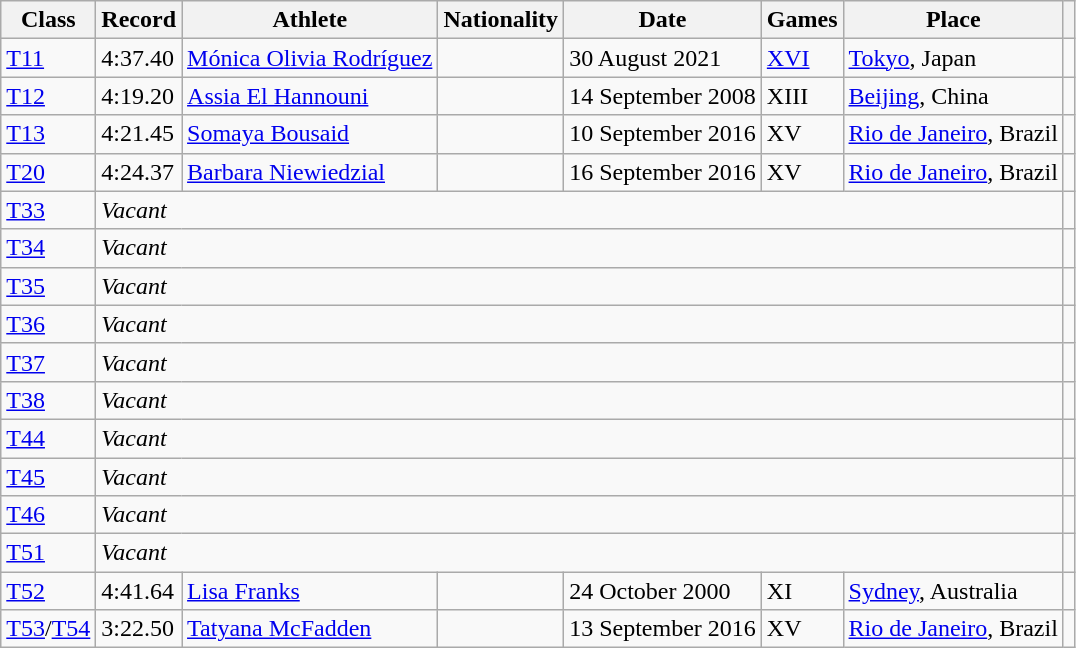<table class="wikitable">
<tr>
<th>Class</th>
<th>Record</th>
<th>Athlete</th>
<th>Nationality</th>
<th>Date</th>
<th>Games</th>
<th>Place</th>
<th></th>
</tr>
<tr>
<td><a href='#'>T11</a></td>
<td>4:37.40</td>
<td><a href='#'>Mónica Olivia Rodríguez</a></td>
<td></td>
<td>30 August 2021</td>
<td><a href='#'>XVI</a></td>
<td><a href='#'>Tokyo</a>, Japan</td>
<td></td>
</tr>
<tr>
<td><a href='#'>T12</a></td>
<td>4:19.20</td>
<td><a href='#'>Assia El Hannouni</a></td>
<td></td>
<td>14 September 2008</td>
<td>XIII</td>
<td><a href='#'>Beijing</a>, China</td>
<td></td>
</tr>
<tr>
<td><a href='#'>T13</a></td>
<td>4:21.45</td>
<td><a href='#'>Somaya Bousaid</a></td>
<td></td>
<td>10 September 2016</td>
<td>XV</td>
<td><a href='#'>Rio de Janeiro</a>, Brazil</td>
<td></td>
</tr>
<tr>
<td><a href='#'>T20</a></td>
<td>4:24.37</td>
<td><a href='#'>Barbara Niewiedzial</a></td>
<td></td>
<td>16 September 2016</td>
<td>XV</td>
<td><a href='#'>Rio de Janeiro</a>, Brazil</td>
<td></td>
</tr>
<tr>
<td><a href='#'>T33</a></td>
<td colspan="6"><em>Vacant</em></td>
<td></td>
</tr>
<tr>
<td><a href='#'>T34</a></td>
<td colspan="6"><em>Vacant</em></td>
<td></td>
</tr>
<tr>
<td><a href='#'>T35</a></td>
<td colspan="6"><em>Vacant</em></td>
<td></td>
</tr>
<tr>
<td><a href='#'>T36</a></td>
<td colspan="6"><em>Vacant</em></td>
<td></td>
</tr>
<tr>
<td><a href='#'>T37</a></td>
<td colspan="6"><em>Vacant</em></td>
<td></td>
</tr>
<tr>
<td><a href='#'>T38</a></td>
<td colspan="6"><em>Vacant</em></td>
<td></td>
</tr>
<tr>
<td><a href='#'>T44</a></td>
<td colspan="6"><em>Vacant</em></td>
<td></td>
</tr>
<tr>
<td><a href='#'>T45</a></td>
<td colspan="6"><em>Vacant</em></td>
<td></td>
</tr>
<tr>
<td><a href='#'>T46</a></td>
<td colspan="6"><em>Vacant</em></td>
<td></td>
</tr>
<tr>
<td><a href='#'>T51</a></td>
<td colspan="6"><em>Vacant</em></td>
<td></td>
</tr>
<tr>
<td><a href='#'>T52</a></td>
<td>4:41.64</td>
<td><a href='#'>Lisa Franks</a></td>
<td></td>
<td>24 October 2000</td>
<td>XI</td>
<td><a href='#'>Sydney</a>, Australia</td>
<td></td>
</tr>
<tr>
<td><a href='#'>T53</a>/<a href='#'>T54</a></td>
<td>3:22.50</td>
<td><a href='#'>Tatyana McFadden</a></td>
<td></td>
<td>13 September 2016</td>
<td>XV</td>
<td><a href='#'>Rio de Janeiro</a>, Brazil</td>
<td></td>
</tr>
</table>
